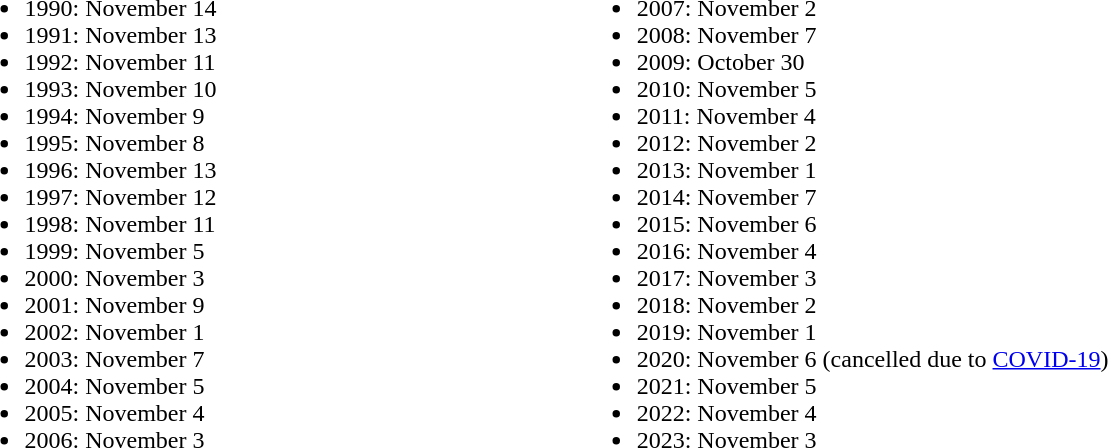<table width=100%>
<tr>
<td valign=top><br><ul><li>1990: November 14</li><li>1991: November 13</li><li>1992: November 11</li><li>1993: November 10</li><li>1994: November 9</li><li>1995: November 8</li><li>1996: November 13</li><li>1997: November 12</li><li>1998: November 11</li><li>1999: November 5</li><li>2000: November 3</li><li>2001: November 9</li><li>2002: November 1</li><li>2003: November 7</li><li>2004: November 5</li><li>2005: November 4</li><li>2006: November 3</li></ul></td>
<td valign=top><br><ul><li>2007: November 2</li><li>2008: November 7</li><li>2009: October 30</li><li>2010: November 5</li><li>2011: November 4</li><li>2012: November 2</li><li>2013: November 1</li><li>2014: November 7</li><li>2015: November 6</li><li>2016: November 4</li><li>2017: November 3</li><li>2018: November 2</li><li>2019: November 1</li><li>2020: November 6 (cancelled due to <a href='#'>COVID-19</a>)</li><li>2021: November 5</li><li>2022: November 4</li><li>2023: November 3</li></ul></td>
</tr>
</table>
